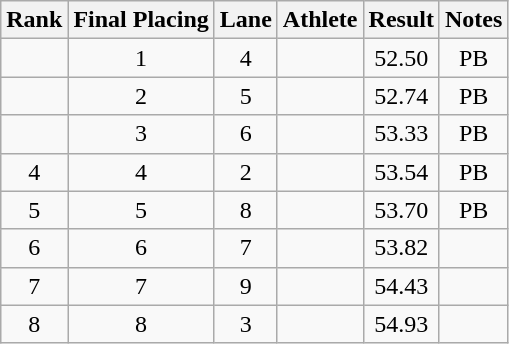<table class="wikitable sortable" style="text-align:center">
<tr>
<th>Rank</th>
<th>Final Placing</th>
<th>Lane</th>
<th>Athlete</th>
<th>Result</th>
<th>Notes</th>
</tr>
<tr>
<td></td>
<td>1</td>
<td>4</td>
<td align=left></td>
<td>52.50</td>
<td>PB</td>
</tr>
<tr>
<td></td>
<td>2</td>
<td>5</td>
<td align=left></td>
<td>52.74</td>
<td>PB</td>
</tr>
<tr>
<td></td>
<td>3</td>
<td>6</td>
<td align=left></td>
<td>53.33</td>
<td>PB</td>
</tr>
<tr>
<td>4</td>
<td>4</td>
<td>2</td>
<td align=left></td>
<td>53.54</td>
<td>PB</td>
</tr>
<tr>
<td>5</td>
<td>5</td>
<td>8</td>
<td align=left></td>
<td>53.70</td>
<td>PB</td>
</tr>
<tr>
<td>6</td>
<td>6</td>
<td>7</td>
<td align=left></td>
<td>53.82</td>
<td></td>
</tr>
<tr>
<td>7</td>
<td>7</td>
<td>9</td>
<td align=left></td>
<td>54.43</td>
<td></td>
</tr>
<tr>
<td>8</td>
<td>8</td>
<td>3</td>
<td align=left></td>
<td>54.93</td>
<td></td>
</tr>
</table>
